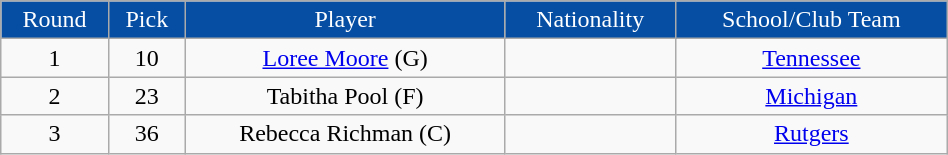<table class="wikitable" width="50%">
<tr align="center" style="background:#054ea4; color:white;">
<td>Round</td>
<td>Pick</td>
<td>Player</td>
<td>Nationality</td>
<td>School/Club Team</td>
</tr>
<tr align="center">
<td>1</td>
<td>10</td>
<td><a href='#'>Loree Moore</a> (G)</td>
<td></td>
<td><a href='#'>Tennessee</a></td>
</tr>
<tr align="center">
<td>2</td>
<td>23</td>
<td>Tabitha Pool (F)</td>
<td></td>
<td><a href='#'>Michigan</a></td>
</tr>
<tr align="center">
<td>3</td>
<td>36</td>
<td>Rebecca Richman (C)</td>
<td></td>
<td><a href='#'>Rutgers</a></td>
</tr>
</table>
